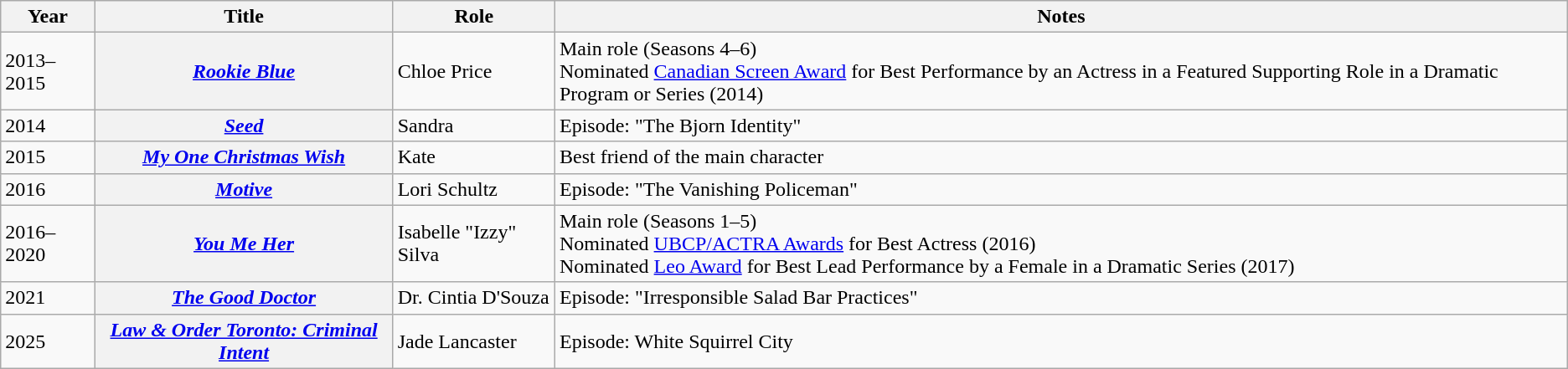<table class="wikitable sortable plainrowheaders">
<tr>
<th scope="col">Year</th>
<th scope="col">Title</th>
<th scope="col">Role</th>
<th scope="col">Notes</th>
</tr>
<tr>
<td>2013–2015</td>
<th scope="row"><em><a href='#'>Rookie Blue</a></em></th>
<td>Chloe Price</td>
<td>Main role (Seasons 4–6) <br>Nominated  <a href='#'>Canadian Screen Award</a> for Best Performance by an Actress in a Featured Supporting Role in a Dramatic Program or Series (2014)</td>
</tr>
<tr>
<td>2014</td>
<th scope="row"><em><a href='#'>Seed</a></em></th>
<td>Sandra</td>
<td>Episode: "The Bjorn Identity"</td>
</tr>
<tr>
<td>2015</td>
<th scope="row"><em><a href='#'>My One Christmas Wish</a></em></th>
<td>Kate</td>
<td>Best friend of the main character</td>
</tr>
<tr>
<td>2016</td>
<th scope="row"><em><a href='#'>Motive</a></em></th>
<td>Lori Schultz</td>
<td>Episode: "The Vanishing Policeman"</td>
</tr>
<tr>
<td>2016–2020</td>
<th scope="row"><em><a href='#'>You Me Her</a></em></th>
<td>Isabelle "Izzy" Silva</td>
<td>Main role (Seasons 1–5) <br>Nominated  <a href='#'>UBCP/ACTRA Awards</a> for Best Actress (2016)<br>Nominated  <a href='#'>Leo Award</a> for Best Lead Performance by a Female in a Dramatic Series (2017)</td>
</tr>
<tr>
<td>2021</td>
<th scope="row"><em><a href='#'>The Good Doctor</a></em></th>
<td>Dr. Cintia D'Souza</td>
<td>Episode: "Irresponsible Salad Bar Practices"</td>
</tr>
<tr>
<td>2025</td>
<th><a href='#'><em>Law & Order Toronto: Criminal Intent</em></a></th>
<td>Jade Lancaster</td>
<td>Episode: White Squirrel City</td>
</tr>
</table>
